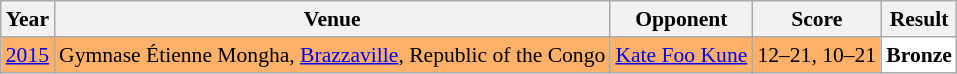<table class="sortable wikitable" style="font-size: 90%;">
<tr>
<th>Year</th>
<th>Venue</th>
<th>Opponent</th>
<th>Score</th>
<th>Result</th>
</tr>
<tr style="background:#FFB069">
<td align="center"><a href='#'>2015</a></td>
<td align="left">Gymnase Étienne Mongha, <a href='#'>Brazzaville</a>, Republic of the Congo</td>
<td align="left"> <a href='#'>Kate Foo Kune</a></td>
<td align="left">12–21, 10–21</td>
<td style="text-align:left; background:white"> <strong>Bronze</strong></td>
</tr>
</table>
